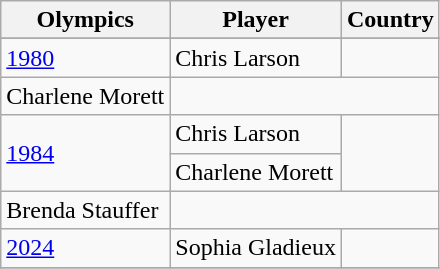<table class="wikitable">
<tr>
<th width=>Olympics</th>
<th width=>Player</th>
<th width=>Country</th>
</tr>
<tr>
</tr>
<tr>
<td rowspan="2"><a href='#'>1980</a></td>
<td>Chris Larson</td>
<td rowspan="2"></td>
</tr>
<tr>
</tr>
<tr>
<td>Charlene Morett</td>
</tr>
<tr>
<td rowspan="3"><a href='#'>1984</a></td>
<td>Chris Larson</td>
<td rowspan="3"></td>
</tr>
<tr>
<td>Charlene Morett</td>
</tr>
<tr>
</tr>
<tr>
<td>Brenda Stauffer</td>
</tr>
<tr>
<td><a href='#'>2024</a></td>
<td>Sophia Gladieux</td>
<td></td>
</tr>
<tr>
</tr>
</table>
